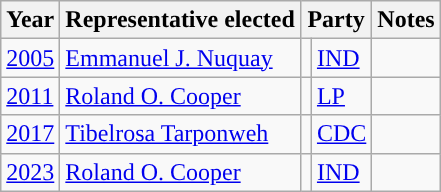<table class="wikitable">
<tr>
<th>Year</th>
<th>Representative elected</th>
<th colspan=2>Party</th>
<th>Notes</th>
</tr>
<tr>
<td><a href='#'>2005</a></td>
<td><a href='#'>Emmanuel J. Nuquay</a></td>
<td></td>
<td><a href='#'>IND</a></td>
<td></td>
</tr>
<tr>
<td><a href='#'>2011</a></td>
<td><a href='#'>Roland O. Cooper</a></td>
<td></td>
<td><a href='#'>LP</a></td>
<td></td>
</tr>
<tr>
<td><a href='#'>2017</a></td>
<td><a href='#'>Tibelrosa Tarponweh</a></td>
<td></td>
<td><a href='#'>CDC</a></td>
<td></td>
</tr>
<tr>
<td><a href='#'>2023</a></td>
<td><a href='#'>Roland O. Cooper</a></td>
<td></td>
<td><a href='#'>IND</a></td>
<td></td>
</tr>
</table>
